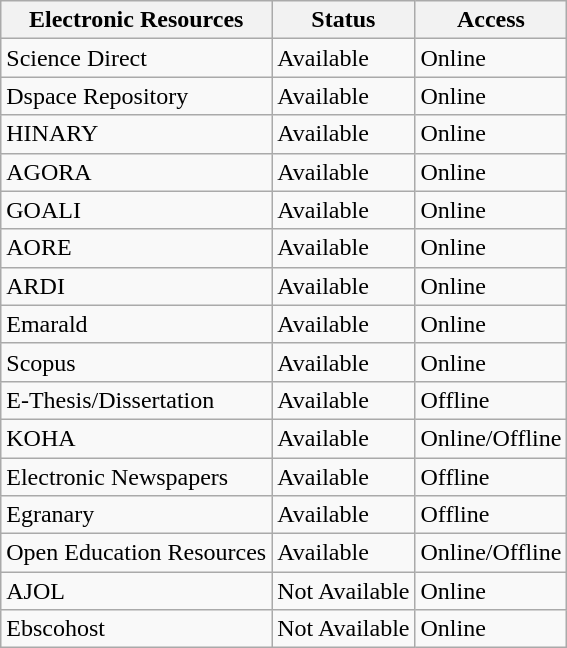<table class="wikitable">
<tr>
<th>Electronic Resources</th>
<th>Status</th>
<th>Access</th>
</tr>
<tr>
<td>Science Direct</td>
<td>Available</td>
<td>Online</td>
</tr>
<tr>
<td>Dspace Repository</td>
<td>Available</td>
<td>Online</td>
</tr>
<tr>
<td>HINARY</td>
<td>Available</td>
<td>Online</td>
</tr>
<tr>
<td>AGORA</td>
<td>Available</td>
<td>Online</td>
</tr>
<tr>
<td>GOALI</td>
<td>Available</td>
<td>Online</td>
</tr>
<tr>
<td>AORE</td>
<td>Available</td>
<td>Online</td>
</tr>
<tr>
<td>ARDI</td>
<td>Available</td>
<td>Online</td>
</tr>
<tr>
<td>Emarald</td>
<td>Available</td>
<td>Online</td>
</tr>
<tr>
<td>Scopus</td>
<td>Available</td>
<td>Online</td>
</tr>
<tr>
<td>E-Thesis/Dissertation</td>
<td>Available</td>
<td>Offline</td>
</tr>
<tr>
<td>KOHA</td>
<td>Available</td>
<td>Online/Offline</td>
</tr>
<tr>
<td>Electronic Newspapers</td>
<td>Available</td>
<td>Offline</td>
</tr>
<tr>
<td>Egranary</td>
<td>Available</td>
<td>Offline</td>
</tr>
<tr>
<td>Open Education Resources</td>
<td>Available</td>
<td>Online/Offline</td>
</tr>
<tr>
<td>AJOL</td>
<td>Not Available</td>
<td>Online</td>
</tr>
<tr>
<td>Ebscohost</td>
<td>Not Available</td>
<td>Online</td>
</tr>
</table>
